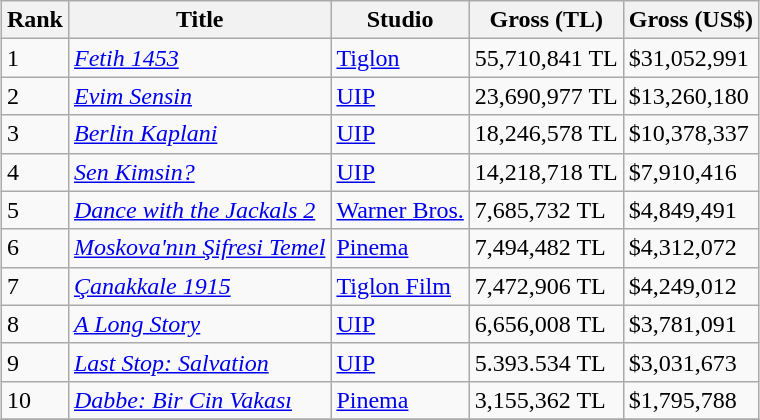<table class="wikitable sortable" align="center" style="margin:auto;">
<tr>
<th>Rank</th>
<th>Title</th>
<th>Studio</th>
<th>Gross (TL)</th>
<th>Gross (US$)</th>
</tr>
<tr>
<td>1</td>
<td><em><a href='#'>Fetih 1453</a></em></td>
<td><a href='#'>Tiglon</a></td>
<td>55,710,841 TL</td>
<td>$31,052,991</td>
</tr>
<tr>
<td>2</td>
<td><em><a href='#'>Evim Sensin</a></em></td>
<td><a href='#'>UIP</a></td>
<td>23,690,977 TL</td>
<td>$13,260,180</td>
</tr>
<tr>
<td>3</td>
<td><em><a href='#'>Berlin Kaplani</a></em></td>
<td><a href='#'>UIP</a></td>
<td>18,246,578 TL</td>
<td>$10,378,337</td>
</tr>
<tr>
<td>4</td>
<td><em><a href='#'>Sen Kimsin?</a></em></td>
<td><a href='#'>UIP</a></td>
<td>14,218,718 TL</td>
<td>$7,910,416</td>
</tr>
<tr>
<td>5</td>
<td><em><a href='#'>Dance with the Jackals 2</a></em></td>
<td><a href='#'>Warner Bros.</a></td>
<td>7,685,732 TL</td>
<td>$4,849,491</td>
</tr>
<tr>
<td>6</td>
<td><em><a href='#'>Moskova'nın Şifresi Temel</a></em></td>
<td><a href='#'>Pinema</a></td>
<td>7,494,482 TL</td>
<td>$4,312,072</td>
</tr>
<tr>
<td>7</td>
<td><em><a href='#'>Çanakkale 1915</a></em></td>
<td><a href='#'>Tiglon Film</a></td>
<td>7,472,906 TL</td>
<td>$4,249,012</td>
</tr>
<tr>
<td>8</td>
<td><em><a href='#'>A Long Story</a></em></td>
<td><a href='#'>UIP</a></td>
<td>6,656,008 TL</td>
<td>$3,781,091</td>
</tr>
<tr>
<td>9</td>
<td><em><a href='#'>Last Stop: Salvation</a></em></td>
<td><a href='#'>UIP</a></td>
<td>5.393.534 TL</td>
<td>$3,031,673</td>
</tr>
<tr>
<td>10</td>
<td><em><a href='#'>Dabbe: Bir Cin Vakası</a></em></td>
<td><a href='#'>Pinema</a></td>
<td>3,155,362 TL</td>
<td>$1,795,788</td>
</tr>
<tr>
</tr>
</table>
